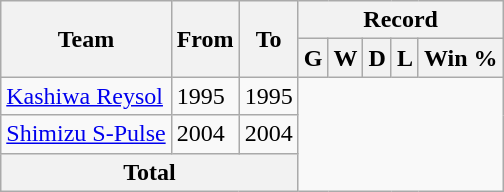<table class="wikitable" style="text-align: center">
<tr>
<th rowspan="2">Team</th>
<th rowspan="2">From</th>
<th rowspan="2">To</th>
<th colspan="5">Record</th>
</tr>
<tr>
<th>G</th>
<th>W</th>
<th>D</th>
<th>L</th>
<th>Win %</th>
</tr>
<tr>
<td align="left"><a href='#'>Kashiwa Reysol</a></td>
<td align="left">1995</td>
<td align="left">1995<br></td>
</tr>
<tr>
<td align="left"><a href='#'>Shimizu S-Pulse</a></td>
<td align="left">2004</td>
<td align="left">2004<br></td>
</tr>
<tr>
<th colspan="3">Total<br></th>
</tr>
</table>
